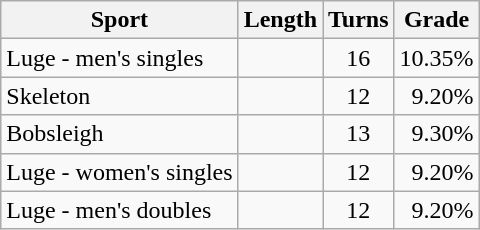<table class="wikitable">
<tr>
<th>Sport</th>
<th>Length</th>
<th>Turns</th>
<th>Grade</th>
</tr>
<tr>
<td>Luge - men's singles</td>
<td></td>
<td align=center>16</td>
<td align=right>10.35%</td>
</tr>
<tr>
<td>Skeleton</td>
<td></td>
<td align=center>12</td>
<td align=right>9.20%</td>
</tr>
<tr>
<td>Bobsleigh</td>
<td></td>
<td align=center>13</td>
<td align=right>9.30%</td>
</tr>
<tr>
<td>Luge - women's singles</td>
<td></td>
<td align=center>12</td>
<td align=right>9.20%</td>
</tr>
<tr>
<td>Luge - men's doubles</td>
<td></td>
<td align=center>12</td>
<td align=right>9.20%</td>
</tr>
</table>
